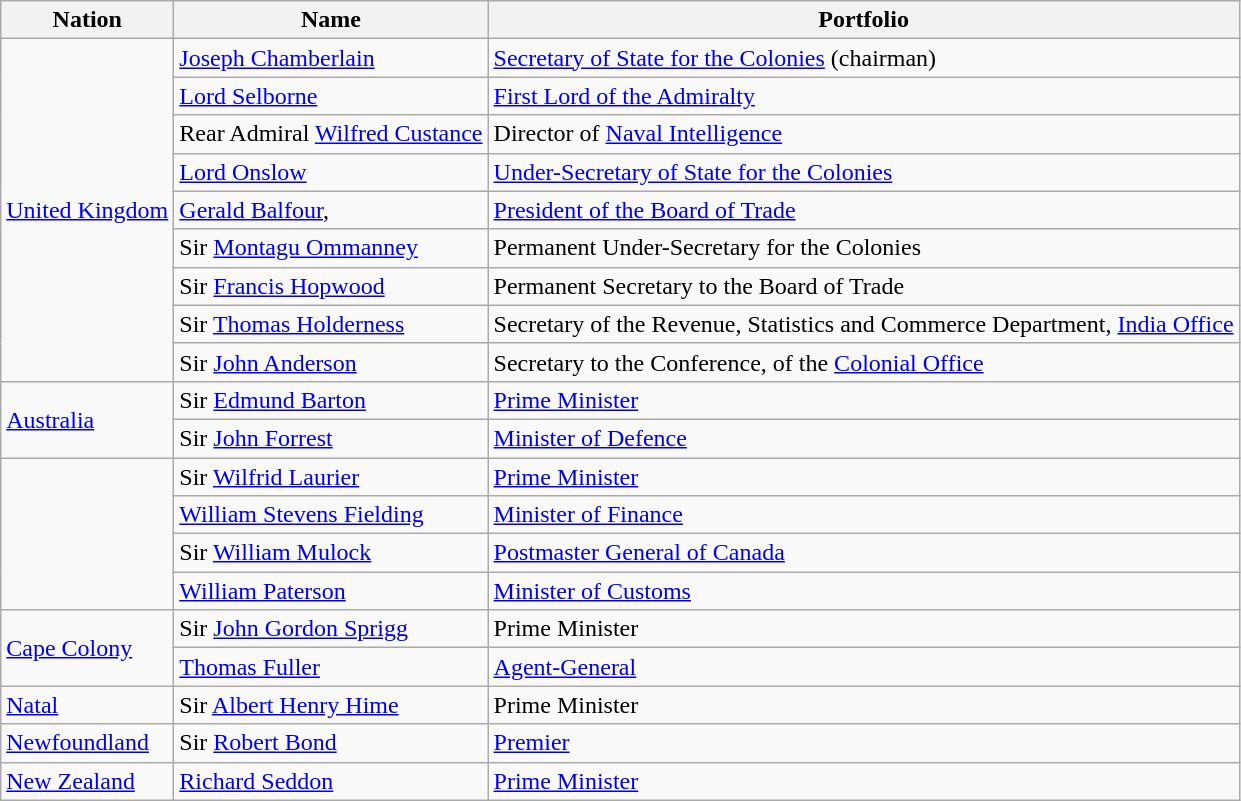<table class="wikitable">
<tr>
<th>Nation</th>
<th>Name</th>
<th>Portfolio</th>
</tr>
<tr>
<td rowspan=9> <a href='#'>United Kingdom</a></td>
<td><a href='#'>Joseph Chamberlain</a></td>
<td><a href='#'>Secretary of State for the Colonies</a> (chairman)</td>
</tr>
<tr>
<td><a href='#'>Lord Selborne</a></td>
<td><a href='#'>First Lord of the Admiralty</a></td>
</tr>
<tr>
<td>Rear Admiral <a href='#'>Wilfred Custance</a></td>
<td>Director of <a href='#'>Naval Intelligence</a></td>
</tr>
<tr>
<td><a href='#'>Lord Onslow</a></td>
<td><a href='#'>Under-Secretary of State for the Colonies</a></td>
</tr>
<tr>
<td><a href='#'>Gerald Balfour</a>,</td>
<td><a href='#'>President of the Board of Trade</a></td>
</tr>
<tr>
<td>Sir <a href='#'>Montagu Ommanney</a></td>
<td>Permanent Under-Secretary for the Colonies</td>
</tr>
<tr>
<td>Sir <a href='#'>Francis Hopwood</a></td>
<td>Permanent Secretary to the Board of Trade</td>
</tr>
<tr>
<td>Sir <a href='#'>Thomas Holderness</a></td>
<td>Secretary of the Revenue, Statistics and Commerce Department, <a href='#'>India Office</a></td>
</tr>
<tr>
<td>Sir <a href='#'>John Anderson</a></td>
<td>Secretary to the Conference, of the <a href='#'>Colonial Office</a></td>
</tr>
<tr>
<td rowspan=2> <a href='#'>Australia</a></td>
<td>Sir <a href='#'>Edmund Barton</a></td>
<td><a href='#'>Prime Minister</a></td>
</tr>
<tr>
<td>Sir <a href='#'>John Forrest</a></td>
<td><a href='#'>Minister of Defence</a></td>
</tr>
<tr>
<td rowspan=4></td>
<td>Sir <a href='#'>Wilfrid Laurier</a></td>
<td><a href='#'>Prime Minister</a></td>
</tr>
<tr>
<td><a href='#'>William Stevens Fielding</a></td>
<td><a href='#'>Minister of Finance</a></td>
</tr>
<tr>
<td>Sir <a href='#'>William Mulock</a></td>
<td><a href='#'>Postmaster General of Canada</a></td>
</tr>
<tr>
<td><a href='#'>William Paterson</a></td>
<td><a href='#'>Minister of Customs</a></td>
</tr>
<tr>
<td rowspan=2> <a href='#'>Cape Colony</a></td>
<td>Sir <a href='#'>John Gordon Sprigg</a></td>
<td>Prime Minister</td>
</tr>
<tr>
<td><a href='#'>Thomas Fuller</a></td>
<td><a href='#'>Agent-General</a></td>
</tr>
<tr>
<td> <a href='#'>Natal</a></td>
<td>Sir <a href='#'>Albert Henry Hime</a></td>
<td>Prime Minister</td>
</tr>
<tr>
<td> <a href='#'>Newfoundland</a></td>
<td>Sir <a href='#'>Robert Bond</a></td>
<td><a href='#'>Premier</a></td>
</tr>
<tr>
<td> <a href='#'>New Zealand</a></td>
<td><a href='#'>Richard Seddon</a></td>
<td><a href='#'>Prime Minister</a></td>
</tr>
</table>
